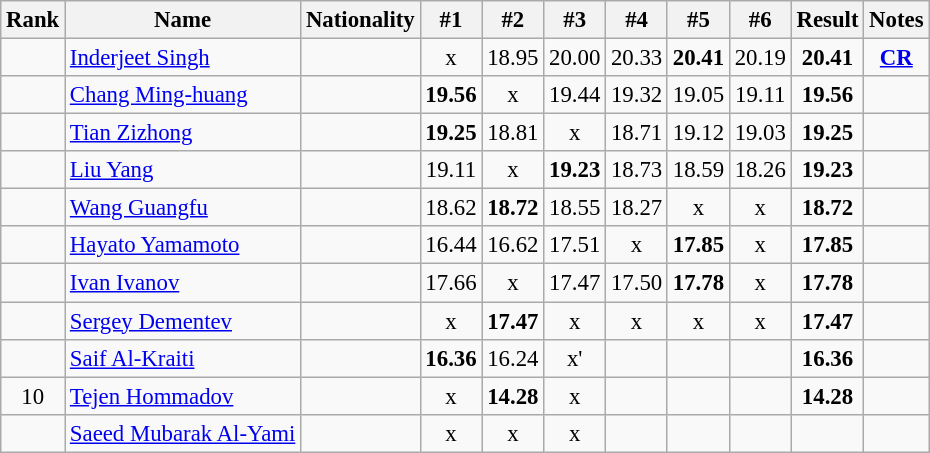<table class="wikitable sortable" style="text-align:center;font-size:95%">
<tr>
<th>Rank</th>
<th>Name</th>
<th>Nationality</th>
<th>#1</th>
<th>#2</th>
<th>#3</th>
<th>#4</th>
<th>#5</th>
<th>#6</th>
<th>Result</th>
<th>Notes</th>
</tr>
<tr>
<td></td>
<td align=left><a href='#'>Inderjeet Singh</a></td>
<td align=left></td>
<td>x</td>
<td>18.95</td>
<td>20.00</td>
<td>20.33</td>
<td><strong>20.41</strong></td>
<td>20.19</td>
<td><strong>20.41</strong></td>
<td><strong><a href='#'>CR</a></strong></td>
</tr>
<tr>
<td></td>
<td align=left><a href='#'>Chang Ming-huang</a></td>
<td align=left></td>
<td><strong>19.56</strong></td>
<td>x</td>
<td>19.44</td>
<td>19.32</td>
<td>19.05</td>
<td>19.11</td>
<td><strong>19.56</strong></td>
<td></td>
</tr>
<tr>
<td></td>
<td align=left><a href='#'>Tian Zizhong</a></td>
<td align=left></td>
<td><strong>19.25</strong></td>
<td>18.81</td>
<td>x</td>
<td>18.71</td>
<td>19.12</td>
<td>19.03</td>
<td><strong>19.25</strong></td>
<td></td>
</tr>
<tr>
<td></td>
<td align=left><a href='#'>Liu Yang</a></td>
<td align=left></td>
<td>19.11</td>
<td>x</td>
<td><strong>19.23</strong></td>
<td>18.73</td>
<td>18.59</td>
<td>18.26</td>
<td><strong>19.23</strong></td>
<td></td>
</tr>
<tr>
<td></td>
<td align=left><a href='#'>Wang Guangfu</a></td>
<td align=left></td>
<td>18.62</td>
<td><strong>18.72</strong></td>
<td>18.55</td>
<td>18.27</td>
<td>x</td>
<td>x</td>
<td><strong>18.72</strong></td>
<td></td>
</tr>
<tr>
<td></td>
<td align=left><a href='#'>Hayato Yamamoto</a></td>
<td align=left></td>
<td>16.44</td>
<td>16.62</td>
<td>17.51</td>
<td>x</td>
<td><strong>17.85</strong></td>
<td>x</td>
<td><strong>17.85</strong></td>
<td></td>
</tr>
<tr>
<td></td>
<td align=left><a href='#'>Ivan Ivanov</a></td>
<td align=left></td>
<td>17.66</td>
<td>x</td>
<td>17.47</td>
<td>17.50</td>
<td><strong>17.78</strong></td>
<td>x</td>
<td><strong>17.78</strong></td>
<td></td>
</tr>
<tr>
<td></td>
<td align=left><a href='#'>Sergey Dementev</a></td>
<td align=left></td>
<td>x</td>
<td><strong>17.47</strong></td>
<td>x</td>
<td>x</td>
<td>x</td>
<td>x</td>
<td><strong>17.47</strong></td>
<td></td>
</tr>
<tr>
<td></td>
<td align=left><a href='#'>Saif Al-Kraiti</a></td>
<td align=left></td>
<td><strong>16.36</strong></td>
<td>16.24</td>
<td>x'</td>
<td></td>
<td></td>
<td></td>
<td><strong>16.36</strong></td>
<td></td>
</tr>
<tr>
<td>10</td>
<td align=left><a href='#'>Tejen Hommadov</a></td>
<td align=left></td>
<td>x</td>
<td><strong>14.28</strong></td>
<td>x</td>
<td></td>
<td></td>
<td></td>
<td><strong>14.28</strong></td>
<td></td>
</tr>
<tr>
<td></td>
<td align=left><a href='#'>Saeed Mubarak Al-Yami</a></td>
<td align=left></td>
<td>x</td>
<td>x</td>
<td>x</td>
<td></td>
<td></td>
<td></td>
<td><strong></strong></td>
<td></td>
</tr>
</table>
